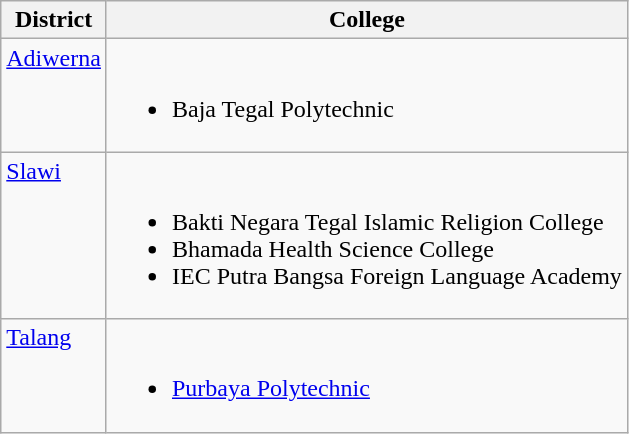<table class="wikitable">
<tr>
<th>District</th>
<th>College</th>
</tr>
<tr valign="top">
<td><a href='#'>Adiwerna</a></td>
<td><br><ul><li>Baja Tegal Polytechnic</li></ul></td>
</tr>
<tr valign="top">
<td><a href='#'>Slawi</a></td>
<td><br><ul><li>Bakti Negara Tegal Islamic Religion College</li><li>Bhamada Health Science College</li><li>IEC Putra Bangsa Foreign Language Academy</li></ul></td>
</tr>
<tr valign="top">
<td><a href='#'>Talang</a></td>
<td><br><ul><li><a href='#'>Purbaya Polytechnic</a></li></ul></td>
</tr>
</table>
